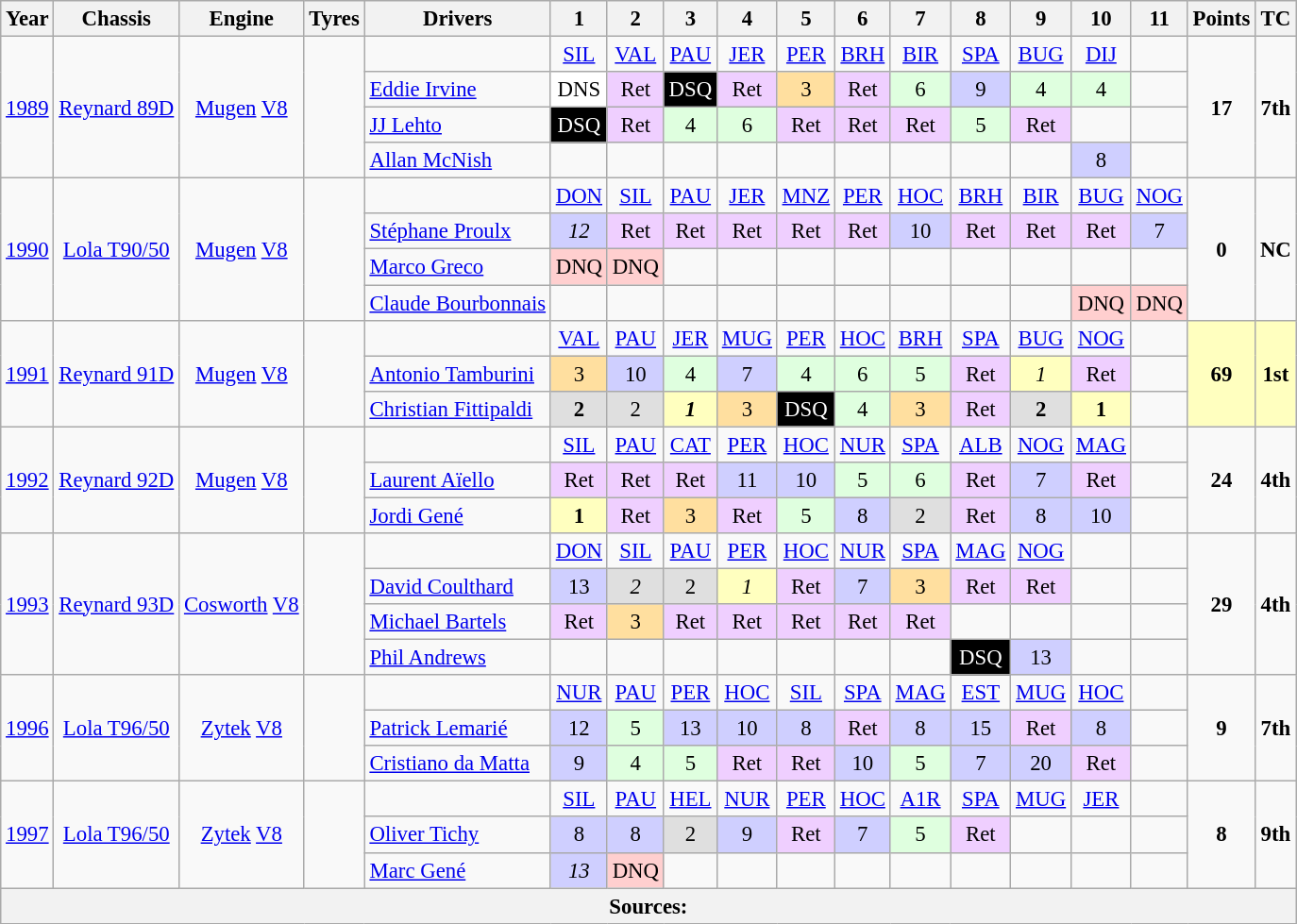<table class="wikitable" style="text-align:center; font-size:95%">
<tr>
<th>Year</th>
<th>Chassis</th>
<th>Engine</th>
<th>Tyres</th>
<th>Drivers</th>
<th>1</th>
<th>2</th>
<th>3</th>
<th>4</th>
<th>5</th>
<th>6</th>
<th>7</th>
<th>8</th>
<th>9</th>
<th>10</th>
<th>11</th>
<th>Points</th>
<th>TC</th>
</tr>
<tr>
<td rowspan="4"><a href='#'>1989</a></td>
<td rowspan="4"><a href='#'>Reynard 89D</a></td>
<td rowspan="4"><a href='#'>Mugen</a> <a href='#'>V8</a></td>
<td rowspan="4"></td>
<td></td>
<td><a href='#'>SIL</a></td>
<td><a href='#'>VAL</a></td>
<td><a href='#'>PAU</a></td>
<td><a href='#'>JER</a></td>
<td><a href='#'>PER</a></td>
<td><a href='#'>BRH</a></td>
<td><a href='#'>BIR</a></td>
<td><a href='#'>SPA</a></td>
<td><a href='#'>BUG</a></td>
<td><a href='#'>DIJ</a></td>
<td></td>
<td rowspan="4"><strong>17</strong></td>
<td rowspan="4"><strong>7th</strong></td>
</tr>
<tr>
<td align="left"> <a href='#'>Eddie Irvine</a></td>
<td style="background:#fff;">DNS</td>
<td style="background:#efcfff;">Ret</td>
<td style="background:#000; color:#fff;">DSQ</td>
<td style="background:#efcfff;">Ret</td>
<td style="background:#ffdf9f;">3</td>
<td style="background:#efcfff;">Ret</td>
<td style="background:#dfffdf;">6</td>
<td style="background:#cfcfff;">9</td>
<td style="background:#dfffdf;">4</td>
<td style="background:#dfffdf;">4</td>
<td></td>
</tr>
<tr>
<td align="left"> <a href='#'>JJ Lehto</a></td>
<td style="background:#000; color:#fff;">DSQ</td>
<td style="background:#efcfff;">Ret</td>
<td style="background:#dfffdf;">4</td>
<td style="background:#dfffdf;">6</td>
<td style="background:#efcfff;">Ret</td>
<td style="background:#efcfff;">Ret</td>
<td style="background:#efcfff;">Ret</td>
<td style="background:#dfffdf;">5</td>
<td style="background:#efcfff;">Ret</td>
<td></td>
<td></td>
</tr>
<tr>
<td align="left"> <a href='#'>Allan McNish</a></td>
<td></td>
<td></td>
<td></td>
<td></td>
<td></td>
<td></td>
<td></td>
<td></td>
<td></td>
<td style="background:#cfcfff;">8</td>
<td></td>
</tr>
<tr>
<td rowspan="4"><a href='#'>1990</a></td>
<td rowspan="4"><a href='#'>Lola T90/50</a></td>
<td rowspan="4"><a href='#'>Mugen</a> <a href='#'>V8</a></td>
<td rowspan="4"></td>
<td></td>
<td><a href='#'>DON</a></td>
<td><a href='#'>SIL</a></td>
<td><a href='#'>PAU</a></td>
<td><a href='#'>JER</a></td>
<td><a href='#'>MNZ</a></td>
<td><a href='#'>PER</a></td>
<td><a href='#'>HOC</a></td>
<td><a href='#'>BRH</a></td>
<td><a href='#'>BIR</a></td>
<td><a href='#'>BUG</a></td>
<td><a href='#'>NOG</a></td>
<td rowspan="4"><strong>0</strong></td>
<td rowspan="4"><strong>NC</strong></td>
</tr>
<tr>
<td align="left"> <a href='#'>Stéphane Proulx</a></td>
<td style="background:#cfcfff;"><em>12</em></td>
<td style="background:#efcfff;">Ret</td>
<td style="background:#efcfff;">Ret</td>
<td style="background:#efcfff;">Ret</td>
<td style="background:#efcfff;">Ret</td>
<td style="background:#efcfff;">Ret</td>
<td style="background:#cfcfff;">10</td>
<td style="background:#efcfff;">Ret</td>
<td style="background:#efcfff;">Ret</td>
<td style="background:#efcfff;">Ret</td>
<td style="background:#cfcfff;">7</td>
</tr>
<tr>
<td align="left"> <a href='#'>Marco Greco</a></td>
<td style="background:#ffcfcf;">DNQ</td>
<td style="background:#ffcfcf;">DNQ</td>
<td></td>
<td></td>
<td></td>
<td></td>
<td></td>
<td></td>
<td></td>
<td></td>
<td></td>
</tr>
<tr>
<td align="left"> <a href='#'>Claude Bourbonnais</a></td>
<td></td>
<td></td>
<td></td>
<td></td>
<td></td>
<td></td>
<td></td>
<td></td>
<td></td>
<td style="background:#ffcfcf;">DNQ</td>
<td style="background:#ffcfcf;">DNQ</td>
</tr>
<tr>
<td rowspan="3"><a href='#'>1991</a></td>
<td rowspan="3"><a href='#'>Reynard 91D</a></td>
<td rowspan="3"><a href='#'>Mugen</a> <a href='#'>V8</a></td>
<td rowspan="3"></td>
<td></td>
<td><a href='#'>VAL</a></td>
<td><a href='#'>PAU</a></td>
<td><a href='#'>JER</a></td>
<td><a href='#'>MUG</a></td>
<td><a href='#'>PER</a></td>
<td><a href='#'>HOC</a></td>
<td><a href='#'>BRH</a></td>
<td><a href='#'>SPA</a></td>
<td><a href='#'>BUG</a></td>
<td><a href='#'>NOG</a></td>
<td></td>
<td rowspan="3" style="background:#ffffbf;"><strong>69</strong></td>
<td rowspan="3" style="background:#ffffbf;"><strong>1st</strong></td>
</tr>
<tr>
<td align="left"> <a href='#'>Antonio Tamburini</a></td>
<td style="background:#ffdf9f;">3</td>
<td style="background:#cfcfff;">10</td>
<td style="background:#dfffdf;">4</td>
<td style="background:#cfcfff;">7</td>
<td style="background:#dfffdf;">4</td>
<td style="background:#dfffdf;">6</td>
<td style="background:#dfffdf;">5</td>
<td style="background:#efcfff;">Ret</td>
<td style="background:#ffffbf;"><em>1</em></td>
<td style="background:#efcfff;">Ret</td>
<td></td>
</tr>
<tr>
<td align="left"> <a href='#'>Christian Fittipaldi</a></td>
<td style="background:#dfdfdf;"><strong>2</strong></td>
<td style="background:#dfdfdf;">2</td>
<td style="background:#ffffbf;"><strong><em>1</em></strong></td>
<td style="background:#ffdf9f;">3</td>
<td style="background:#000; color:#fff;">DSQ</td>
<td style="background:#dfffdf;">4</td>
<td style="background:#ffdf9f;">3</td>
<td style="background:#efcfff;">Ret</td>
<td style="background:#dfdfdf;"><strong>2</strong></td>
<td style="background:#ffffbf;"><strong>1</strong></td>
<td></td>
</tr>
<tr>
<td rowspan="3"><a href='#'>1992</a></td>
<td rowspan="3"><a href='#'>Reynard 92D</a></td>
<td rowspan="3"><a href='#'>Mugen</a> <a href='#'>V8</a></td>
<td rowspan="3"></td>
<td></td>
<td><a href='#'>SIL</a></td>
<td><a href='#'>PAU</a></td>
<td><a href='#'>CAT</a></td>
<td><a href='#'>PER</a></td>
<td><a href='#'>HOC</a></td>
<td><a href='#'>NUR</a></td>
<td><a href='#'>SPA</a></td>
<td><a href='#'>ALB</a></td>
<td><a href='#'>NOG</a></td>
<td><a href='#'>MAG</a></td>
<td></td>
<td rowspan="3"><strong>24</strong></td>
<td rowspan="3"><strong>4th</strong></td>
</tr>
<tr>
<td align="left"> <a href='#'>Laurent Aïello</a></td>
<td style="background:#efcfff;">Ret</td>
<td style="background:#efcfff;">Ret</td>
<td style="background:#efcfff;">Ret</td>
<td style="background:#cfcfff;">11</td>
<td style="background:#cfcfff;">10</td>
<td style="background:#dfffdf;">5</td>
<td style="background:#dfffdf;">6</td>
<td style="background:#efcfff;">Ret</td>
<td style="background:#cfcfff;">7</td>
<td style="background:#efcfff;">Ret</td>
<td></td>
</tr>
<tr>
<td align="left"> <a href='#'>Jordi Gené</a></td>
<td style="background:#ffffbf;"><strong>1</strong></td>
<td style="background:#efcfff;">Ret</td>
<td style="background:#ffdf9f;">3</td>
<td style="background:#efcfff;">Ret</td>
<td style="background:#dfffdf;">5</td>
<td style="background:#cfcfff;">8</td>
<td style="background:#dfdfdf;">2</td>
<td style="background:#efcfff;">Ret</td>
<td style="background:#cfcfff;">8</td>
<td style="background:#cfcfff;">10</td>
<td></td>
</tr>
<tr>
<td rowspan="4"><a href='#'>1993</a></td>
<td rowspan="4"><a href='#'>Reynard 93D</a></td>
<td rowspan="4"><a href='#'>Cosworth</a> <a href='#'>V8</a></td>
<td rowspan="4"></td>
<td></td>
<td><a href='#'>DON</a></td>
<td><a href='#'>SIL</a></td>
<td><a href='#'>PAU</a></td>
<td><a href='#'>PER</a></td>
<td><a href='#'>HOC</a></td>
<td><a href='#'>NUR</a></td>
<td><a href='#'>SPA</a></td>
<td><a href='#'>MAG</a></td>
<td><a href='#'>NOG</a></td>
<td></td>
<td></td>
<td rowspan="4"><strong>29</strong></td>
<td rowspan="4"><strong>4th</strong></td>
</tr>
<tr>
<td align="left"> <a href='#'>David Coulthard</a></td>
<td style="background:#cfcfff;">13</td>
<td style="background:#dfdfdf;"><em>2</em></td>
<td style="background:#dfdfdf;">2</td>
<td style="background:#ffffbf;"><em>1</em></td>
<td style="background:#efcfff;">Ret</td>
<td style="background:#cfcfff;">7</td>
<td style="background:#ffdf9f;">3</td>
<td style="background:#efcfff;">Ret</td>
<td style="background:#efcfff;">Ret</td>
<td></td>
<td></td>
</tr>
<tr>
<td align="left"> <a href='#'>Michael Bartels</a></td>
<td style="background:#efcfff;">Ret</td>
<td style="background:#ffdf9f;">3</td>
<td style="background:#efcfff;">Ret</td>
<td style="background:#efcfff;">Ret</td>
<td style="background:#efcfff;">Ret</td>
<td style="background:#efcfff;">Ret</td>
<td style="background:#efcfff;">Ret</td>
<td></td>
<td></td>
<td></td>
<td></td>
</tr>
<tr>
<td align="left"> <a href='#'>Phil Andrews</a></td>
<td></td>
<td></td>
<td></td>
<td></td>
<td></td>
<td></td>
<td></td>
<td style="background:#000; color:white;">DSQ</td>
<td style="background:#cfcfff;">13</td>
<td></td>
<td></td>
</tr>
<tr>
<td rowspan="3"><a href='#'>1996</a></td>
<td rowspan="3"><a href='#'>Lola T96/50</a></td>
<td rowspan="3"><a href='#'>Zytek</a> <a href='#'>V8</a></td>
<td rowspan="3"></td>
<td></td>
<td><a href='#'>NUR</a></td>
<td><a href='#'>PAU</a></td>
<td><a href='#'>PER</a></td>
<td><a href='#'>HOC</a></td>
<td><a href='#'>SIL</a></td>
<td><a href='#'>SPA</a></td>
<td><a href='#'>MAG</a></td>
<td><a href='#'>EST</a></td>
<td><a href='#'>MUG</a></td>
<td><a href='#'>HOC</a></td>
<td></td>
<td rowspan="3"><strong>9</strong></td>
<td rowspan="3"><strong>7th</strong></td>
</tr>
<tr>
<td align="left"> <a href='#'>Patrick Lemarié</a></td>
<td style="background:#cfcfff;">12</td>
<td style="background:#dfffdf;">5</td>
<td style="background:#cfcfff;">13</td>
<td style="background:#cfcfff;">10</td>
<td style="background:#cfcfff;">8</td>
<td style="background:#efcfff;">Ret</td>
<td style="background:#cfcfff;">8</td>
<td style="background:#cfcfff;">15</td>
<td style="background:#efcfff;">Ret</td>
<td style="background:#cfcfff;">8</td>
<td></td>
</tr>
<tr>
<td align="left"> <a href='#'>Cristiano da Matta</a></td>
<td style="background:#cfcfff;">9</td>
<td style="background:#dfffdf;">4</td>
<td style="background:#dfffdf;">5</td>
<td style="background:#efcfff;">Ret</td>
<td style="background:#efcfff;">Ret</td>
<td style="background:#cfcfff;">10</td>
<td style="background:#dfffdf;">5</td>
<td style="background:#cfcfff;">7</td>
<td style="background:#cfcfff;">20</td>
<td style="background:#efcfff;">Ret</td>
<td></td>
</tr>
<tr>
<td rowspan="3"><a href='#'>1997</a></td>
<td rowspan="3"><a href='#'>Lola T96/50</a></td>
<td rowspan="3"><a href='#'>Zytek</a> <a href='#'>V8</a></td>
<td rowspan="3"></td>
<td></td>
<td><a href='#'>SIL</a></td>
<td><a href='#'>PAU</a></td>
<td><a href='#'>HEL</a></td>
<td><a href='#'>NUR</a></td>
<td><a href='#'>PER</a></td>
<td><a href='#'>HOC</a></td>
<td><a href='#'>A1R</a></td>
<td><a href='#'>SPA</a></td>
<td><a href='#'>MUG</a></td>
<td><a href='#'>JER</a></td>
<td></td>
<td rowspan="3"><strong>8</strong></td>
<td rowspan="3"><strong>9th</strong></td>
</tr>
<tr>
<td align="left"> <a href='#'>Oliver Tichy</a></td>
<td style="background:#cfcfff;">8</td>
<td style="background:#cfcfff;">8</td>
<td style="background:#dfdfdf;">2</td>
<td style="background:#cfcfff;">9</td>
<td style="background:#efcfff;">Ret</td>
<td style="background:#cfcfff;">7</td>
<td style="background:#dfffdf;">5</td>
<td style="background:#efcfff;">Ret</td>
<td></td>
<td></td>
<td></td>
</tr>
<tr>
<td align="left"> <a href='#'>Marc Gené</a></td>
<td style="background:#cfcfff;"><em>13</em></td>
<td style="background:#ffcfcf;">DNQ</td>
<td></td>
<td></td>
<td></td>
<td></td>
<td></td>
<td></td>
<td></td>
<td></td>
<td></td>
</tr>
<tr>
<th colspan="18">Sources:</th>
</tr>
</table>
